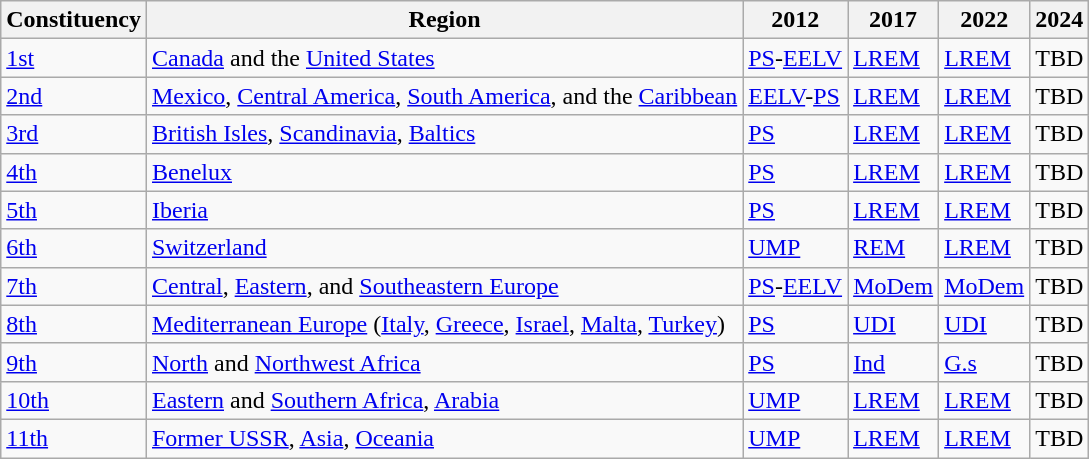<table class="wikitable">
<tr>
<th>Constituency</th>
<th>Region</th>
<th>2012</th>
<th>2017</th>
<th>2022</th>
<th>2024</th>
</tr>
<tr>
<td><a href='#'>1st</a></td>
<td><a href='#'>Canada</a> and the <a href='#'>United States</a></td>
<td bgcolor=><a href='#'>PS</a>-<a href='#'>EELV</a></td>
<td bgcolor=><a href='#'>LREM</a></td>
<td bgcolor=><a href='#'>LREM</a></td>
<td>TBD</td>
</tr>
<tr>
<td><a href='#'>2nd</a></td>
<td><a href='#'>Mexico</a>, <a href='#'>Central America</a>, <a href='#'>South America</a>, and the <a href='#'>Caribbean</a></td>
<td bgcolor=><a href='#'>EELV</a>-<a href='#'>PS</a></td>
<td bgcolor=><a href='#'>LREM</a></td>
<td bgcolor=><a href='#'>LREM</a></td>
<td>TBD</td>
</tr>
<tr>
<td><a href='#'>3rd</a></td>
<td><a href='#'>British Isles</a>, <a href='#'>Scandinavia</a>, <a href='#'>Baltics</a></td>
<td bgcolor=><a href='#'>PS</a></td>
<td bgcolor=><a href='#'>LREM</a></td>
<td bgcolor=><a href='#'>LREM</a></td>
<td>TBD</td>
</tr>
<tr>
<td><a href='#'>4th</a></td>
<td><a href='#'>Benelux</a></td>
<td bgcolor=><a href='#'>PS</a></td>
<td bgcolor=><a href='#'>LREM</a></td>
<td bgcolor=><a href='#'>LREM</a></td>
<td>TBD</td>
</tr>
<tr>
<td><a href='#'>5th</a></td>
<td><a href='#'>Iberia</a></td>
<td bgcolor=><a href='#'>PS</a></td>
<td bgcolor=><a href='#'>LREM</a></td>
<td bgcolor=><a href='#'>LREM</a></td>
<td>TBD</td>
</tr>
<tr>
<td><a href='#'>6th</a></td>
<td><a href='#'>Switzerland</a></td>
<td bgcolor=><a href='#'>UMP</a></td>
<td bgcolor=><a href='#'>REM</a></td>
<td bgcolor=><a href='#'>LREM</a></td>
<td>TBD</td>
</tr>
<tr>
<td><a href='#'>7th</a></td>
<td><a href='#'>Central</a>, <a href='#'>Eastern</a>, and <a href='#'>Southeastern Europe</a></td>
<td bgcolor=><a href='#'>PS</a>-<a href='#'>EELV</a></td>
<td bgcolor=><a href='#'>MoDem</a></td>
<td bgcolor=><a href='#'>MoDem</a></td>
<td>TBD</td>
</tr>
<tr>
<td><a href='#'>8th</a></td>
<td><a href='#'>Mediterranean Europe</a> (<a href='#'>Italy</a>, <a href='#'>Greece</a>, <a href='#'>Israel</a>, <a href='#'>Malta</a>, <a href='#'>Turkey</a>)</td>
<td bgcolor=><a href='#'>PS</a></td>
<td bgcolor=><a href='#'>UDI</a></td>
<td bgcolor=><a href='#'>UDI</a></td>
<td>TBD</td>
</tr>
<tr>
<td><a href='#'>9th</a></td>
<td><a href='#'>North</a> and <a href='#'>Northwest Africa</a></td>
<td bgcolor=><a href='#'>PS</a></td>
<td bgcolor=><a href='#'>Ind</a></td>
<td bgcolor=><a href='#'>G.s</a></td>
<td>TBD</td>
</tr>
<tr>
<td><a href='#'>10th</a></td>
<td><a href='#'>Eastern</a> and <a href='#'>Southern Africa</a>, <a href='#'>Arabia</a></td>
<td bgcolor=><a href='#'>UMP</a></td>
<td bgcolor=><a href='#'>LREM</a></td>
<td bgcolor=><a href='#'>LREM</a></td>
<td>TBD</td>
</tr>
<tr>
<td><a href='#'>11th</a></td>
<td><a href='#'>Former USSR</a>, <a href='#'>Asia</a>, <a href='#'>Oceania</a></td>
<td bgcolor=><a href='#'>UMP</a></td>
<td bgcolor=><a href='#'>LREM</a></td>
<td bgcolor=><a href='#'>LREM</a></td>
<td>TBD</td>
</tr>
</table>
